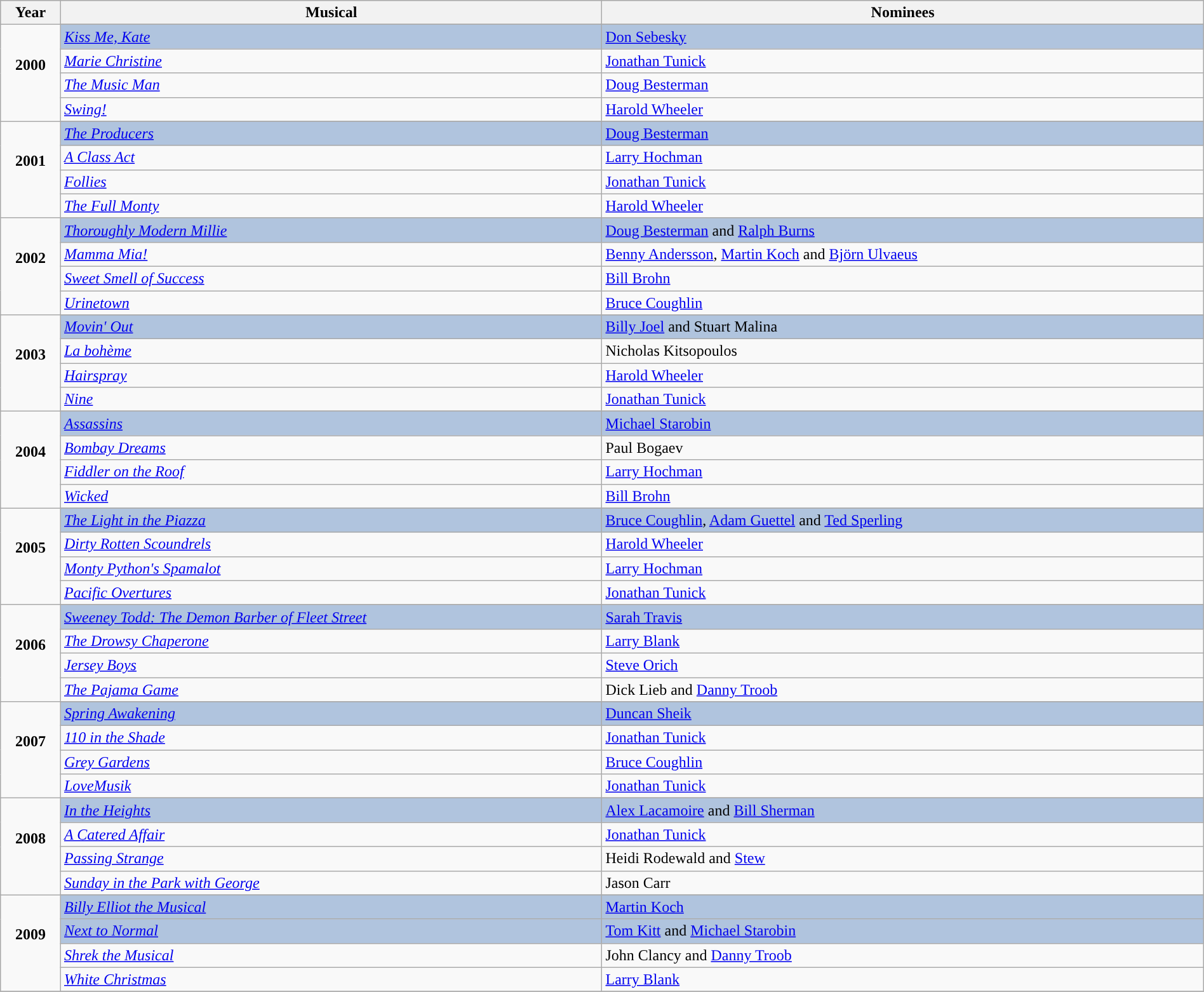<table class="wikitable" style="width:100%;">
<tr style="background:#bebebe;">
<th style="width:5%;">Year</th>
<th style="width:45%;">Musical</th>
<th style="width:60%;">Nominees</th>
</tr>
<tr>
<td rowspan="5" align="center"><strong>2000</strong><br><br></td>
</tr>
<tr style="background:#B0C4DE">
<td><em><a href='#'>Kiss Me, Kate</a></em></td>
<td><a href='#'>Don Sebesky</a></td>
</tr>
<tr>
<td><em><a href='#'>Marie Christine</a></em></td>
<td><a href='#'>Jonathan Tunick</a></td>
</tr>
<tr>
<td><em><a href='#'>The Music Man</a></em></td>
<td><a href='#'>Doug Besterman</a></td>
</tr>
<tr>
<td><em><a href='#'>Swing!</a></em></td>
<td><a href='#'>Harold Wheeler</a></td>
</tr>
<tr>
<td rowspan="5" align="center"><strong>2001</strong><br><br></td>
</tr>
<tr style="background:#B0C4DE">
<td><em><a href='#'>The Producers</a></em></td>
<td><a href='#'>Doug Besterman</a></td>
</tr>
<tr>
<td><em><a href='#'>A Class Act</a></em></td>
<td><a href='#'>Larry Hochman</a></td>
</tr>
<tr>
<td><em><a href='#'>Follies</a></em></td>
<td><a href='#'>Jonathan Tunick</a></td>
</tr>
<tr>
<td><em><a href='#'>The Full Monty</a></em></td>
<td><a href='#'>Harold Wheeler</a></td>
</tr>
<tr>
<td rowspan="5" align="center"><strong>2002</strong><br><br></td>
</tr>
<tr style="background:#B0C4DE">
<td><em><a href='#'>Thoroughly Modern Millie</a></em></td>
<td><a href='#'>Doug Besterman</a> and <a href='#'>Ralph Burns</a></td>
</tr>
<tr>
<td><em><a href='#'>Mamma Mia!</a></em></td>
<td><a href='#'>Benny Andersson</a>, <a href='#'>Martin Koch</a> and <a href='#'>Björn Ulvaeus</a></td>
</tr>
<tr>
<td><em><a href='#'>Sweet Smell of Success</a></em></td>
<td><a href='#'>Bill Brohn</a></td>
</tr>
<tr>
<td><em><a href='#'>Urinetown</a></em></td>
<td><a href='#'>Bruce Coughlin</a></td>
</tr>
<tr>
<td rowspan="5" align="center"><strong>2003</strong><br><br></td>
</tr>
<tr style="background:#B0C4DE">
<td><em><a href='#'>Movin' Out</a></em></td>
<td><a href='#'>Billy Joel</a> and Stuart Malina</td>
</tr>
<tr>
<td><em><a href='#'>La bohème</a></em></td>
<td>Nicholas Kitsopoulos</td>
</tr>
<tr>
<td><em><a href='#'>Hairspray</a></em></td>
<td><a href='#'>Harold Wheeler</a></td>
</tr>
<tr>
<td><em><a href='#'>Nine</a></em></td>
<td><a href='#'>Jonathan Tunick</a></td>
</tr>
<tr>
<td rowspan="5" align="center"><strong>2004</strong><br><br></td>
</tr>
<tr style="background:#B0C4DE">
<td><em><a href='#'>Assassins</a></em></td>
<td><a href='#'>Michael Starobin</a></td>
</tr>
<tr>
<td><em><a href='#'>Bombay Dreams</a></em></td>
<td>Paul Bogaev</td>
</tr>
<tr>
<td><em><a href='#'>Fiddler on the Roof</a></em></td>
<td><a href='#'>Larry Hochman</a></td>
</tr>
<tr>
<td><em><a href='#'>Wicked</a></em></td>
<td><a href='#'>Bill Brohn</a></td>
</tr>
<tr>
<td rowspan="5" align="center"><strong>2005</strong><br><br></td>
</tr>
<tr style="background:#B0C4DE">
<td><em><a href='#'>The Light in the Piazza</a></em></td>
<td><a href='#'>Bruce Coughlin</a>, <a href='#'>Adam Guettel</a> and <a href='#'>Ted Sperling</a></td>
</tr>
<tr>
<td><em><a href='#'>Dirty Rotten Scoundrels</a></em></td>
<td><a href='#'>Harold Wheeler</a></td>
</tr>
<tr>
<td><em><a href='#'>Monty Python's Spamalot</a></em></td>
<td><a href='#'>Larry Hochman</a></td>
</tr>
<tr>
<td><em><a href='#'>Pacific Overtures</a></em></td>
<td><a href='#'>Jonathan Tunick</a></td>
</tr>
<tr>
<td rowspan="5" align="center"><strong>2006</strong><br><br></td>
</tr>
<tr style="background:#B0C4DE">
<td><em><a href='#'>Sweeney Todd: The Demon Barber of Fleet Street</a></em></td>
<td><a href='#'>Sarah Travis</a></td>
</tr>
<tr>
<td><em><a href='#'>The Drowsy Chaperone</a></em></td>
<td><a href='#'>Larry Blank</a></td>
</tr>
<tr>
<td><em><a href='#'>Jersey Boys</a></em></td>
<td><a href='#'>Steve Orich</a></td>
</tr>
<tr>
<td><em><a href='#'>The Pajama Game</a></em></td>
<td>Dick Lieb and <a href='#'>Danny Troob</a></td>
</tr>
<tr>
<td rowspan="5" align="center"><strong>2007</strong><br><br></td>
</tr>
<tr style="background:#B0C4DE">
<td><em><a href='#'>Spring Awakening</a></em></td>
<td><a href='#'>Duncan Sheik</a></td>
</tr>
<tr>
<td><em><a href='#'>110 in the Shade</a></em></td>
<td><a href='#'>Jonathan Tunick</a></td>
</tr>
<tr>
<td><em><a href='#'>Grey Gardens</a></em></td>
<td><a href='#'>Bruce Coughlin</a></td>
</tr>
<tr>
<td><em><a href='#'>LoveMusik</a></em></td>
<td><a href='#'>Jonathan Tunick</a></td>
</tr>
<tr>
<td rowspan="5" align="center"><strong>2008</strong><br><br></td>
</tr>
<tr style="background:#B0C4DE">
<td><em><a href='#'>In the Heights</a></em></td>
<td><a href='#'>Alex Lacamoire</a> and <a href='#'>Bill Sherman</a></td>
</tr>
<tr>
<td><em><a href='#'>A Catered Affair</a></em></td>
<td><a href='#'>Jonathan Tunick</a></td>
</tr>
<tr>
<td><em><a href='#'>Passing Strange</a></em></td>
<td>Heidi Rodewald and <a href='#'>Stew</a></td>
</tr>
<tr>
<td><em><a href='#'>Sunday in the Park with George</a></em></td>
<td>Jason Carr</td>
</tr>
<tr>
<td rowspan="5" align="center"><strong>2009</strong><br><br></td>
</tr>
<tr style="background:#B0C4DE">
<td><em><a href='#'>Billy Elliot the Musical</a></em></td>
<td><a href='#'>Martin Koch</a></td>
</tr>
<tr style="background:#B0C4DE">
<td><em><a href='#'>Next to Normal</a></em></td>
<td><a href='#'>Tom Kitt</a> and <a href='#'>Michael Starobin</a></td>
</tr>
<tr>
<td><em><a href='#'>Shrek the Musical</a></em></td>
<td>John Clancy and <a href='#'>Danny Troob</a></td>
</tr>
<tr>
<td><em><a href='#'>White Christmas</a></em></td>
<td><a href='#'>Larry Blank</a></td>
</tr>
<tr>
</tr>
</table>
